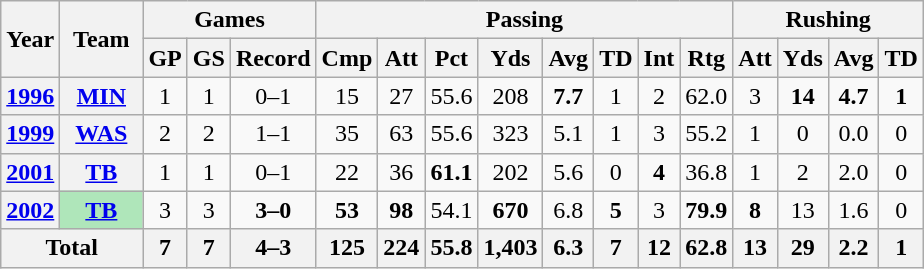<table class="wikitable" style="text-align: center;">
<tr>
<th rowspan="2">Year</th>
<th rowspan="2">Team</th>
<th colspan="3">Games</th>
<th colspan="8">Passing</th>
<th colspan="4">Rushing</th>
</tr>
<tr>
<th>GP</th>
<th>GS</th>
<th>Record</th>
<th>Cmp</th>
<th>Att</th>
<th>Pct</th>
<th>Yds</th>
<th>Avg</th>
<th>TD</th>
<th>Int</th>
<th>Rtg</th>
<th>Att</th>
<th>Yds</th>
<th>Avg</th>
<th>TD</th>
</tr>
<tr>
<th><a href='#'>1996</a></th>
<th><a href='#'>MIN</a></th>
<td>1</td>
<td>1</td>
<td>0–1</td>
<td>15</td>
<td>27</td>
<td>55.6</td>
<td>208</td>
<td><strong>7.7</strong></td>
<td>1</td>
<td>2</td>
<td>62.0</td>
<td>3</td>
<td><strong>14</strong></td>
<td><strong>4.7</strong></td>
<td><strong>1</strong></td>
</tr>
<tr>
<th><a href='#'>1999</a></th>
<th><a href='#'>WAS</a></th>
<td>2</td>
<td>2</td>
<td>1–1</td>
<td>35</td>
<td>63</td>
<td>55.6</td>
<td>323</td>
<td>5.1</td>
<td>1</td>
<td>3</td>
<td>55.2</td>
<td>1</td>
<td>0</td>
<td>0.0</td>
<td>0</td>
</tr>
<tr>
<th><a href='#'>2001</a></th>
<th><a href='#'>TB</a></th>
<td>1</td>
<td>1</td>
<td>0–1</td>
<td>22</td>
<td>36</td>
<td><strong>61.1</strong></td>
<td>202</td>
<td>5.6</td>
<td>0</td>
<td><strong>4</strong></td>
<td>36.8</td>
<td>1</td>
<td>2</td>
<td>2.0</td>
<td>0</td>
</tr>
<tr>
<th><a href='#'>2002</a></th>
<th style="background:#afe6ba; width:3em;"><a href='#'>TB</a></th>
<td>3</td>
<td>3</td>
<td><strong>3–0</strong></td>
<td><strong>53</strong></td>
<td><strong>98</strong></td>
<td>54.1</td>
<td><strong>670</strong></td>
<td>6.8</td>
<td><strong>5</strong></td>
<td>3</td>
<td><strong>79.9</strong></td>
<td><strong>8</strong></td>
<td>13</td>
<td>1.6</td>
<td>0</td>
</tr>
<tr>
<th colspan="2">Total</th>
<th>7</th>
<th>7</th>
<th>4–3</th>
<th>125</th>
<th>224</th>
<th>55.8</th>
<th>1,403</th>
<th>6.3</th>
<th>7</th>
<th>12</th>
<th>62.8</th>
<th>13</th>
<th>29</th>
<th>2.2</th>
<th>1</th>
</tr>
</table>
